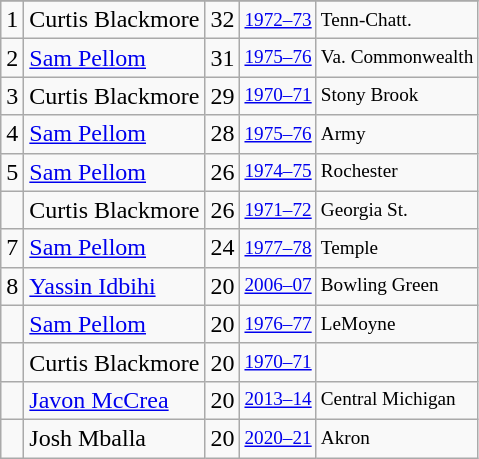<table class="wikitable">
<tr>
</tr>
<tr>
<td>1</td>
<td>Curtis Blackmore</td>
<td>32</td>
<td style="font-size:80%;"><a href='#'>1972–73</a></td>
<td style="font-size:80%;">Tenn-Chatt.</td>
</tr>
<tr>
<td>2</td>
<td><a href='#'>Sam Pellom</a></td>
<td>31</td>
<td style="font-size:80%;"><a href='#'>1975–76</a></td>
<td style="font-size:80%;">Va. Commonwealth</td>
</tr>
<tr>
<td>3</td>
<td>Curtis Blackmore</td>
<td>29</td>
<td style="font-size:80%;"><a href='#'>1970–71</a></td>
<td style="font-size:80%;">Stony Brook</td>
</tr>
<tr>
<td>4</td>
<td><a href='#'>Sam Pellom</a></td>
<td>28</td>
<td style="font-size:80%;"><a href='#'>1975–76</a></td>
<td style="font-size:80%;">Army</td>
</tr>
<tr>
<td>5</td>
<td><a href='#'>Sam Pellom</a></td>
<td>26</td>
<td style="font-size:80%;"><a href='#'>1974–75</a></td>
<td style="font-size:80%;">Rochester</td>
</tr>
<tr>
<td></td>
<td>Curtis Blackmore</td>
<td>26</td>
<td style="font-size:80%;"><a href='#'>1971–72</a></td>
<td style="font-size:80%;">Georgia St.</td>
</tr>
<tr>
<td>7</td>
<td><a href='#'>Sam Pellom</a></td>
<td>24</td>
<td style="font-size:80%;"><a href='#'>1977–78</a></td>
<td style="font-size:80%;">Temple</td>
</tr>
<tr>
<td>8</td>
<td><a href='#'>Yassin Idbihi</a></td>
<td>20</td>
<td style="font-size:80%;"><a href='#'>2006–07</a></td>
<td style="font-size:80%;">Bowling Green</td>
</tr>
<tr>
<td></td>
<td><a href='#'>Sam Pellom</a></td>
<td>20</td>
<td style="font-size:80%;"><a href='#'>1976–77</a></td>
<td style="font-size:80%;">LeMoyne</td>
</tr>
<tr>
<td></td>
<td>Curtis Blackmore</td>
<td>20</td>
<td style="font-size:80%;"><a href='#'>1970–71</a></td>
<td style="font-size:80%;"></td>
</tr>
<tr>
<td></td>
<td><a href='#'>Javon McCrea</a></td>
<td>20</td>
<td style="font-size:80%;"><a href='#'>2013–14</a></td>
<td style="font-size:80%;">Central Michigan</td>
</tr>
<tr>
<td></td>
<td>Josh Mballa</td>
<td>20</td>
<td style="font-size:80%;"><a href='#'>2020–21</a></td>
<td style="font-size:80%;">Akron</td>
</tr>
</table>
